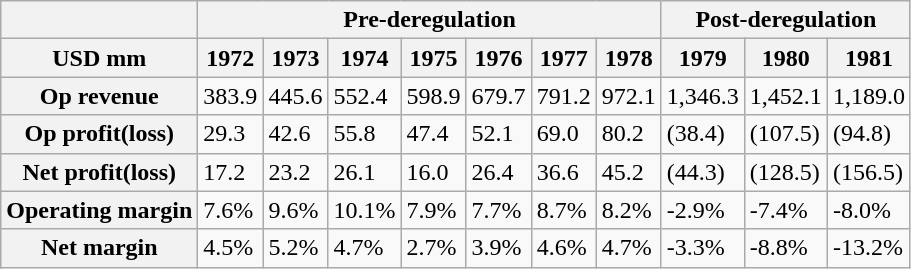<table class="wikitable defaultright">
<tr>
<th></th>
<th colspan="7">Pre-deregulation</th>
<th colspan="3">Post-deregulation</th>
</tr>
<tr>
<th>USD mm</th>
<th>1972</th>
<th>1973</th>
<th>1974</th>
<th>1975</th>
<th>1976</th>
<th>1977</th>
<th>1978</th>
<th>1979</th>
<th>1980</th>
<th>1981</th>
</tr>
<tr style="vertical-align: top;">
<th>Op revenue</th>
<td>383.9</td>
<td>445.6</td>
<td>552.4</td>
<td>598.9</td>
<td>679.7</td>
<td>791.2</td>
<td>972.1</td>
<td>1,346.3</td>
<td>1,452.1</td>
<td>1,189.0</td>
</tr>
<tr style="vertical-align: top;">
<th>Op profit(loss)</th>
<td>29.3</td>
<td>42.6</td>
<td>55.8</td>
<td>47.4</td>
<td>52.1</td>
<td>69.0</td>
<td>80.2</td>
<td>(38.4)</td>
<td>(107.5)</td>
<td>(94.8)</td>
</tr>
<tr style="vertical-align: top;">
<th>Net profit(loss)</th>
<td>17.2</td>
<td>23.2</td>
<td>26.1</td>
<td>16.0</td>
<td>26.4</td>
<td>36.6</td>
<td>45.2</td>
<td>(44.3)</td>
<td>(128.5)</td>
<td>(156.5)</td>
</tr>
<tr style="vertical-align: top;">
<th>Operating margin</th>
<td>7.6%</td>
<td>9.6%</td>
<td>10.1%</td>
<td>7.9%</td>
<td>7.7%</td>
<td>8.7%</td>
<td>8.2%</td>
<td>-2.9%</td>
<td>-7.4%</td>
<td>-8.0%</td>
</tr>
<tr style="vertical-align: top;">
<th>Net margin</th>
<td>4.5%</td>
<td>5.2%</td>
<td>4.7%</td>
<td>2.7%</td>
<td>3.9%</td>
<td>4.6%</td>
<td>4.7%</td>
<td>-3.3%</td>
<td>-8.8%</td>
<td>-13.2%</td>
</tr>
</table>
